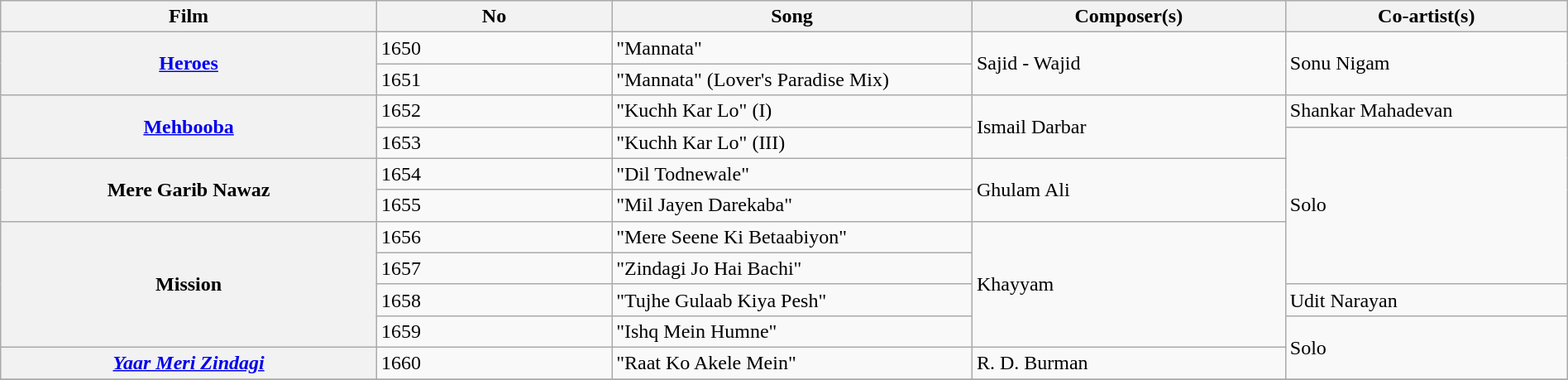<table class="wikitable plainrowheaders" style="width:100%; textcolor:#000">
<tr>
<th scope="col" style="width:24%;">Film</th>
<th>No</th>
<th scope="col" style="width:23%;">Song</th>
<th scope="col" style="width:20%;">Composer(s)</th>
<th scope="col" style="width:18%;">Co-artist(s)</th>
</tr>
<tr>
<th rowspan=2><a href='#'>Heroes</a></th>
<td>1650</td>
<td>"Mannata"</td>
<td rowspan=2>Sajid - Wajid</td>
<td rowspan=2>Sonu Nigam</td>
</tr>
<tr>
<td>1651</td>
<td>"Mannata" (Lover's Paradise Mix)</td>
</tr>
<tr>
<th rowspan=2><a href='#'>Mehbooba</a></th>
<td>1652</td>
<td>"Kuchh Kar Lo" (I)</td>
<td rowspan=2>Ismail Darbar</td>
<td>Shankar Mahadevan</td>
</tr>
<tr>
<td>1653</td>
<td>"Kuchh Kar Lo" (III)</td>
<td rowspan=5>Solo</td>
</tr>
<tr>
<th rowspan=2>Mere Garib Nawaz</th>
<td>1654</td>
<td>"Dil Todnewale"</td>
<td rowspan=2>Ghulam Ali</td>
</tr>
<tr>
<td>1655</td>
<td>"Mil Jayen Darekaba"</td>
</tr>
<tr>
<th rowspan=4>Mission</th>
<td>1656</td>
<td>"Mere Seene Ki Betaabiyon"</td>
<td rowspan=4>Khayyam</td>
</tr>
<tr>
<td>1657</td>
<td>"Zindagi Jo Hai Bachi"</td>
</tr>
<tr>
<td>1658</td>
<td>"Tujhe Gulaab Kiya Pesh"</td>
<td>Udit Narayan</td>
</tr>
<tr>
<td>1659</td>
<td>"Ishq Mein Humne"</td>
<td rowspan=2>Solo</td>
</tr>
<tr>
<th><em><a href='#'>Yaar Meri Zindagi</a></em></th>
<td>1660</td>
<td>"Raat Ko Akele Mein"</td>
<td>R. D. Burman</td>
</tr>
<tr>
</tr>
</table>
